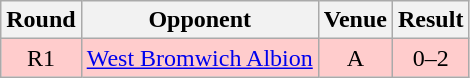<table class="wikitable" style="font-size:100%; text-align:center">
<tr>
<th>Round</th>
<th>Opponent</th>
<th>Venue</th>
<th>Result</th>
</tr>
<tr style="background-color: #FFCCCC;">
<td>R1</td>
<td><a href='#'>West Bromwich Albion</a></td>
<td>A</td>
<td>0–2</td>
</tr>
</table>
